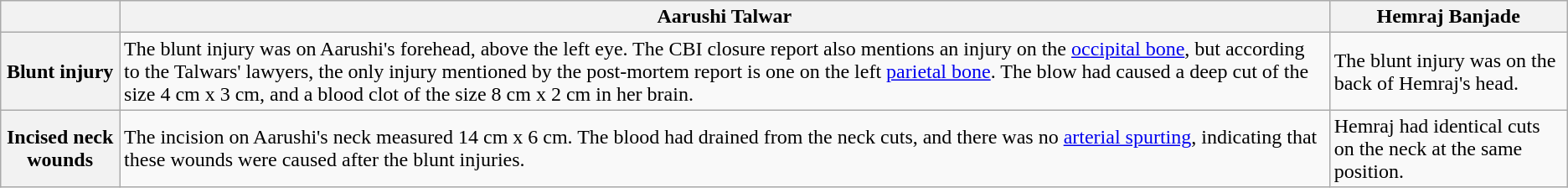<table class="wikitable">
<tr>
<th></th>
<th>Aarushi Talwar</th>
<th>Hemraj Banjade</th>
</tr>
<tr>
<th>Blunt injury</th>
<td>The blunt injury was on Aarushi's forehead, above the left eye. The CBI closure report also mentions an injury on the <a href='#'>occipital bone</a>, but according to the Talwars' lawyers, the only injury mentioned by the post-mortem report is one on the left <a href='#'>parietal bone</a>. The blow had caused a deep cut of the size 4 cm x 3 cm, and a blood clot of the size 8 cm x 2 cm in her brain.</td>
<td>The blunt injury was on the back of Hemraj's head.</td>
</tr>
<tr>
<th>Incised neck wounds</th>
<td>The incision on Aarushi's neck measured 14 cm x 6 cm. The blood had drained from the neck cuts, and there was no <a href='#'>arterial spurting</a>, indicating that these wounds were caused after the blunt injuries.</td>
<td>Hemraj had identical cuts on the neck at the same position.</td>
</tr>
</table>
